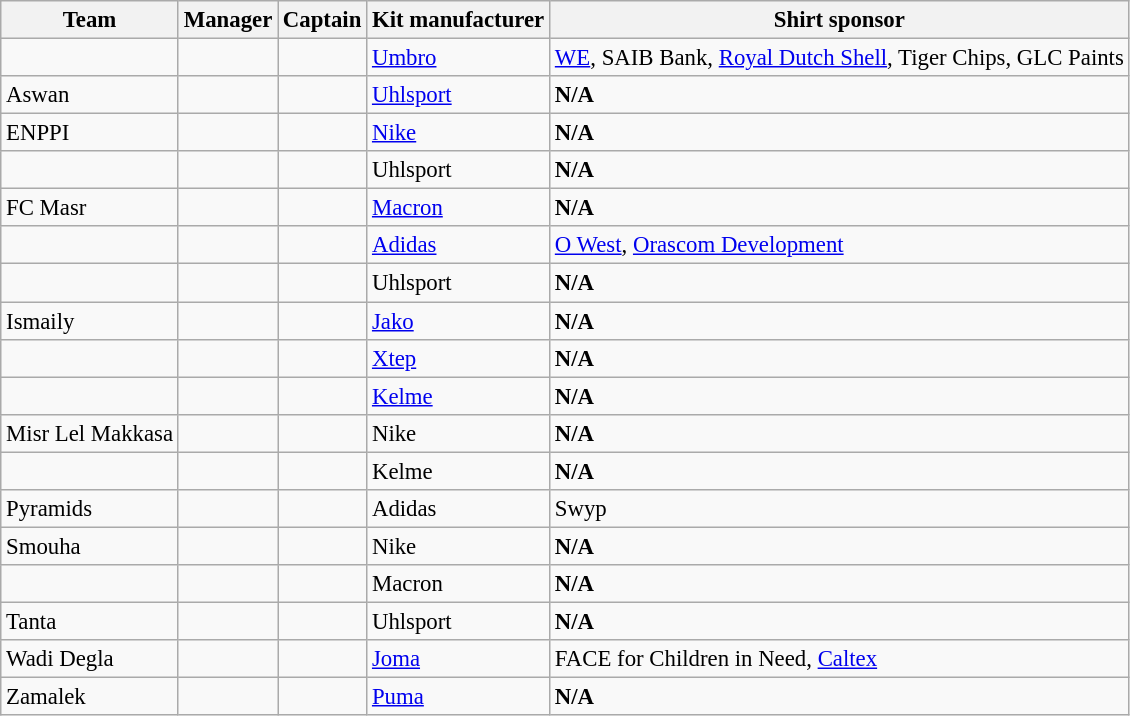<table class="wikitable sortable" style="text-align:left; font-size:95%">
<tr>
<th>Team</th>
<th>Manager</th>
<th>Captain</th>
<th>Kit manufacturer</th>
<th>Shirt sponsor</th>
</tr>
<tr>
<td></td>
<td></td>
<td></td>
<td> <a href='#'>Umbro</a></td>
<td><a href='#'>WE</a>, SAIB Bank, <a href='#'>Royal Dutch Shell</a>, Tiger Chips, GLC Paints</td>
</tr>
<tr>
<td>Aswan</td>
<td></td>
<td></td>
<td> <a href='#'>Uhlsport</a></td>
<td><strong>N/A</strong></td>
</tr>
<tr>
<td>ENPPI</td>
<td></td>
<td></td>
<td> <a href='#'>Nike</a></td>
<td><strong>N/A</strong></td>
</tr>
<tr>
<td></td>
<td></td>
<td></td>
<td> Uhlsport</td>
<td><strong>N/A</strong></td>
</tr>
<tr>
<td>FC Masr</td>
<td></td>
<td></td>
<td> <a href='#'>Macron</a></td>
<td><strong>N/A</strong></td>
</tr>
<tr>
<td></td>
<td></td>
<td></td>
<td> <a href='#'>Adidas</a></td>
<td><a href='#'>O West</a>, <a href='#'>Orascom Development</a></td>
</tr>
<tr>
<td></td>
<td></td>
<td></td>
<td> Uhlsport</td>
<td><strong>N/A</strong></td>
</tr>
<tr>
<td>Ismaily</td>
<td></td>
<td></td>
<td> <a href='#'>Jako</a></td>
<td><strong>N/A</strong></td>
</tr>
<tr>
<td></td>
<td></td>
<td></td>
<td> <a href='#'>Xtep</a></td>
<td><strong>N/A</strong></td>
</tr>
<tr>
<td></td>
<td></td>
<td></td>
<td> <a href='#'>Kelme</a></td>
<td><strong>N/A</strong></td>
</tr>
<tr>
<td>Misr Lel Makkasa</td>
<td></td>
<td></td>
<td> Nike</td>
<td><strong>N/A</strong></td>
</tr>
<tr>
<td></td>
<td></td>
<td></td>
<td> Kelme</td>
<td><strong>N/A</strong></td>
</tr>
<tr>
<td>Pyramids</td>
<td></td>
<td></td>
<td> Adidas</td>
<td>Swyp</td>
</tr>
<tr>
<td>Smouha</td>
<td></td>
<td></td>
<td> Nike</td>
<td><strong>N/A</strong></td>
</tr>
<tr>
<td></td>
<td></td>
<td></td>
<td> Macron</td>
<td><strong>N/A</strong></td>
</tr>
<tr>
<td>Tanta</td>
<td></td>
<td></td>
<td> Uhlsport</td>
<td><strong>N/A</strong></td>
</tr>
<tr>
<td>Wadi Degla</td>
<td></td>
<td></td>
<td> <a href='#'>Joma</a></td>
<td>FACE for Children in Need, <a href='#'>Caltex</a></td>
</tr>
<tr>
<td>Zamalek</td>
<td></td>
<td></td>
<td> <a href='#'>Puma</a></td>
<td><strong>N/A</strong></td>
</tr>
</table>
